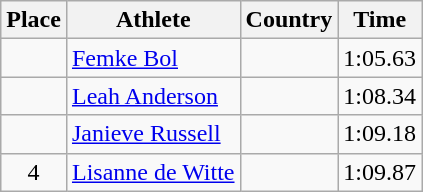<table class="wikitable">
<tr>
<th>Place</th>
<th>Athlete</th>
<th>Country</th>
<th>Time</th>
</tr>
<tr>
<td align=center></td>
<td><a href='#'>Femke Bol</a></td>
<td></td>
<td>1:05.63</td>
</tr>
<tr>
<td align=center></td>
<td><a href='#'>Leah Anderson</a></td>
<td></td>
<td>1:08.34</td>
</tr>
<tr>
<td align=center></td>
<td><a href='#'>Janieve Russell</a></td>
<td></td>
<td>1:09.18</td>
</tr>
<tr>
<td align=center>4</td>
<td><a href='#'>Lisanne de Witte</a></td>
<td></td>
<td>1:09.87</td>
</tr>
</table>
